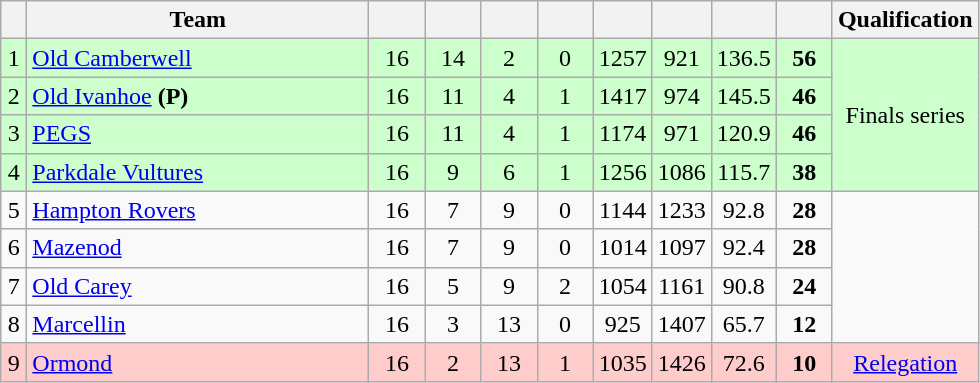<table class="wikitable" style="text-align:center; margin-bottom:0">
<tr>
<th style="width:10px"></th>
<th style="width:35%;">Team</th>
<th style="width:30px;"></th>
<th style="width:30px;"></th>
<th style="width:30px;"></th>
<th style="width:30px;"></th>
<th style="width:30px;"></th>
<th style="width:30px;"></th>
<th style="width:30px;"></th>
<th style="width:30px;"></th>
<th>Qualification</th>
</tr>
<tr style="background:#ccffcc;">
<td>1</td>
<td style="text-align:left;"><a href='#'>Old Camberwell</a></td>
<td>16</td>
<td>14</td>
<td>2</td>
<td>0</td>
<td>1257</td>
<td>921</td>
<td>136.5</td>
<td><strong>56</strong></td>
<td rowspan=4>Finals series</td>
</tr>
<tr style="background:#ccffcc;">
<td>2</td>
<td style="text-align:left;"><a href='#'>Old Ivanhoe</a> <strong>(P)</strong></td>
<td>16</td>
<td>11</td>
<td>4</td>
<td>1</td>
<td>1417</td>
<td>974</td>
<td>145.5</td>
<td><strong>46</strong></td>
</tr>
<tr style="background:#ccffcc;">
<td>3</td>
<td style="text-align:left;"><a href='#'>PEGS</a></td>
<td>16</td>
<td>11</td>
<td>4</td>
<td>1</td>
<td>1174</td>
<td>971</td>
<td>120.9</td>
<td><strong>46</strong></td>
</tr>
<tr style="background:#ccffcc;">
<td>4</td>
<td style="text-align:left;"><a href='#'>Parkdale Vultures</a></td>
<td>16</td>
<td>9</td>
<td>6</td>
<td>1</td>
<td>1256</td>
<td>1086</td>
<td>115.7</td>
<td><strong>38</strong></td>
</tr>
<tr>
<td>5</td>
<td style="text-align:left;"><a href='#'>Hampton Rovers</a></td>
<td>16</td>
<td>7</td>
<td>9</td>
<td>0</td>
<td>1144</td>
<td>1233</td>
<td>92.8</td>
<td><strong>28</strong></td>
</tr>
<tr>
<td>6</td>
<td style="text-align:left;"><a href='#'>Mazenod</a></td>
<td>16</td>
<td>7</td>
<td>9</td>
<td>0</td>
<td>1014</td>
<td>1097</td>
<td>92.4</td>
<td><strong>28</strong></td>
</tr>
<tr>
<td>7</td>
<td style="text-align:left;"><a href='#'>Old Carey</a></td>
<td>16</td>
<td>5</td>
<td>9</td>
<td>2</td>
<td>1054</td>
<td>1161</td>
<td>90.8</td>
<td><strong>24</strong></td>
</tr>
<tr>
<td>8</td>
<td style="text-align:left;"><a href='#'>Marcellin</a></td>
<td>16</td>
<td>3</td>
<td>13</td>
<td>0</td>
<td>925</td>
<td>1407</td>
<td>65.7</td>
<td><strong>12</strong></td>
</tr>
<tr style="background:#FFCCCC;">
<td>9</td>
<td style="text-align:left;"><a href='#'>Ormond</a></td>
<td>16</td>
<td>2</td>
<td>13</td>
<td>1</td>
<td>1035</td>
<td>1426</td>
<td>72.6</td>
<td><strong>10</strong></td>
<td><a href='#'>Relegation</a></td>
</tr>
</table>
